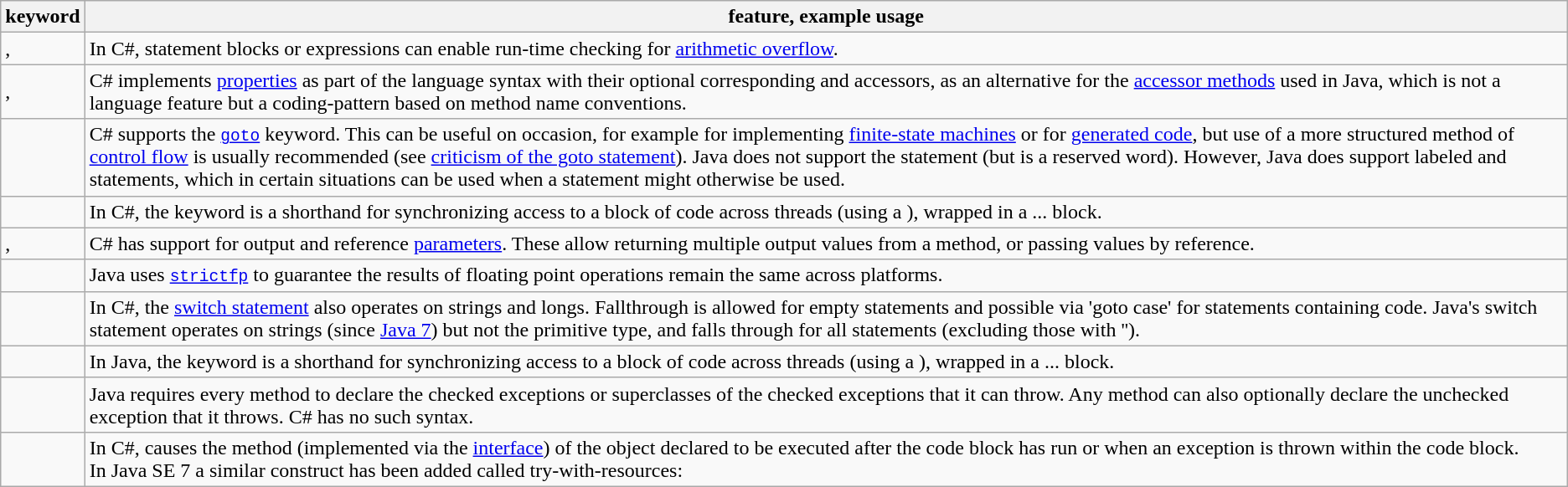<table class="wikitable">
<tr>
<th>keyword</th>
<th>feature, example usage</th>
</tr>
<tr>
<td>, </td>
<td>In C#,  statement blocks or expressions can enable run-time checking for <a href='#'>arithmetic overflow</a>.</td>
</tr>
<tr>
<td>, </td>
<td>C# implements <a href='#'>properties</a> as part of the language syntax with their optional corresponding  and  accessors, as an alternative for the <a href='#'>accessor methods</a> used in Java, which is not a language feature but a coding-pattern based on method name conventions.</td>
</tr>
<tr>
<td></td>
<td>C# supports the <code><a href='#'>goto</a></code> keyword. This can be useful on occasion, for example for implementing <a href='#'>finite-state machines</a> or for <a href='#'>generated code</a>, but use of a more structured method of <a href='#'>control flow</a> is usually recommended (see <a href='#'>criticism of the goto statement</a>). Java does not support the  statement (but  is a reserved word). However, Java does support labeled  and  statements, which in certain situations can be used when a  statement might otherwise be used.<br></td>
</tr>
<tr>
<td></td>
<td>In C#, the  keyword is a shorthand for synchronizing access to a block of code across threads (using a ), wrapped in a  ...  block.</td>
</tr>
<tr>
<td>, </td>
<td>C# has support for output and reference <a href='#'>parameters</a>. These allow returning multiple output values from a method, or passing values by reference.</td>
</tr>
<tr>
<td></td>
<td>Java uses <code><a href='#'>strictfp</a></code> to guarantee the results of floating point operations remain the same across platforms.</td>
</tr>
<tr>
<td></td>
<td>In C#, the <a href='#'>switch statement</a> also operates on strings and longs. Fallthrough is allowed for empty statements and possible via 'goto case' for statements containing code. Java's switch statement operates on strings (since <a href='#'>Java 7</a>) but not the  primitive type, and falls through for all statements (excluding those with '').</td>
</tr>
<tr>
<td></td>
<td>In Java, the  keyword is a shorthand for synchronizing access to a block of code across threads (using a ), wrapped in a  ...  block.</td>
</tr>
<tr>
<td></td>
<td>Java requires every method to declare the checked exceptions or superclasses of the checked exceptions that it can throw. Any method can also optionally declare the unchecked exception that it throws. C# has no such syntax.<br></td>
</tr>
<tr>
<td></td>
<td>In C#,  causes the  method (implemented via the  <a href='#'>interface</a>) of the object declared to be executed after the code block has run or when an exception is thrown within the code block.<br>
In Java SE 7 a similar construct has been added called try-with-resources:
</td>
</tr>
</table>
